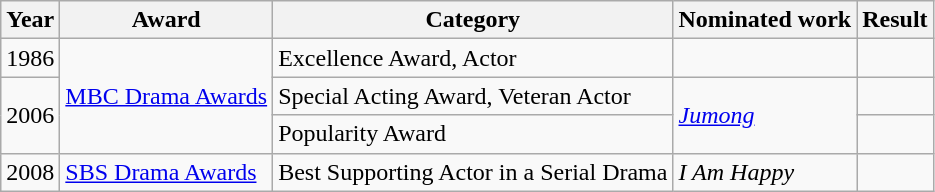<table class="wikitable sortable">
<tr>
<th>Year</th>
<th>Award</th>
<th>Category</th>
<th>Nominated work</th>
<th>Result</th>
</tr>
<tr>
<td>1986</td>
<td rowspan="3"><a href='#'>MBC Drama Awards</a></td>
<td>Excellence Award, Actor</td>
<td></td>
<td></td>
</tr>
<tr>
<td rowspan=2>2006</td>
<td>Special Acting Award, Veteran Actor</td>
<td rowspan=2><em><a href='#'>Jumong</a></em></td>
<td></td>
</tr>
<tr>
<td>Popularity Award</td>
<td></td>
</tr>
<tr>
<td>2008</td>
<td><a href='#'>SBS Drama Awards</a></td>
<td>Best Supporting Actor in a Serial Drama</td>
<td><em>I Am Happy</em></td>
<td></td>
</tr>
</table>
